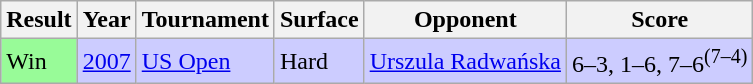<table class="sortable wikitable">
<tr>
<th>Result</th>
<th>Year</th>
<th>Tournament</th>
<th>Surface</th>
<th>Opponent</th>
<th>Score</th>
</tr>
<tr bgcolor=#CCCCFF>
<td style=background:#98fb98>Win</td>
<td><a href='#'>2007</a></td>
<td><a href='#'>US Open</a></td>
<td>Hard</td>
<td> <a href='#'>Urszula Radwańska</a></td>
<td>6–3, 1–6, 7–6<sup>(7–4)</sup></td>
</tr>
</table>
